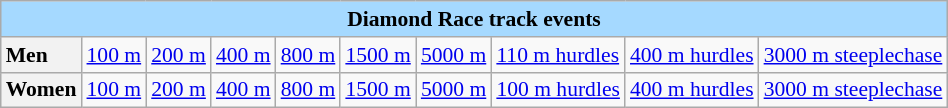<table class=wikitable style="font-size:90%; margin: 1em auto 1em auto">
<tr>
<td align="center" bgcolor="#a5d9ff" colspan="10"><strong>Diamond Race track events</strong></td>
</tr>
<tr>
<td bgcolor="#f2f2f2"><strong>Men</strong></td>
<td><a href='#'>100 m</a></td>
<td><a href='#'>200 m</a></td>
<td><a href='#'>400 m</a></td>
<td><a href='#'>800 m</a></td>
<td><a href='#'>1500 m</a></td>
<td><a href='#'>5000 m</a></td>
<td><a href='#'>110 m hurdles</a></td>
<td><a href='#'>400 m hurdles</a></td>
<td><a href='#'>3000 m steeplechase</a></td>
</tr>
<tr>
<td bgcolor="#f2f2f2"><strong>Women</strong></td>
<td><a href='#'>100 m</a></td>
<td><a href='#'>200 m</a></td>
<td><a href='#'>400 m</a></td>
<td><a href='#'>800 m</a></td>
<td><a href='#'>1500 m</a></td>
<td><a href='#'>5000 m</a></td>
<td><a href='#'>100 m hurdles</a></td>
<td><a href='#'>400 m hurdles</a></td>
<td><a href='#'>3000 m steeplechase</a></td>
</tr>
</table>
